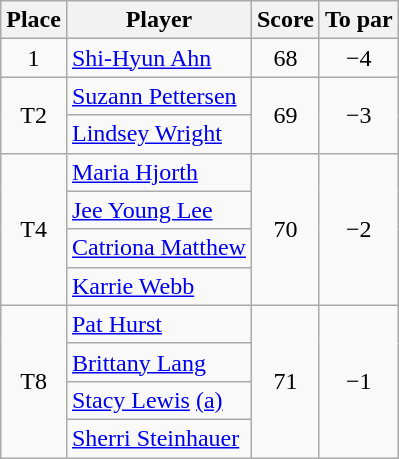<table class="wikitable">
<tr>
<th>Place</th>
<th>Player</th>
<th>Score</th>
<th>To par</th>
</tr>
<tr>
<td align=center>1</td>
<td> <a href='#'>Shi-Hyun Ahn</a></td>
<td align=center>68</td>
<td align=center>−4</td>
</tr>
<tr>
<td rowspan=2 align=center>T2</td>
<td> <a href='#'>Suzann Pettersen</a></td>
<td rowspan=2 align=center>69</td>
<td rowspan=2 align=center>−3</td>
</tr>
<tr>
<td> <a href='#'>Lindsey Wright</a></td>
</tr>
<tr>
<td rowspan=4 align=center>T4</td>
<td> <a href='#'>Maria Hjorth</a></td>
<td rowspan=4 align=center>70</td>
<td rowspan=4 align=center>−2</td>
</tr>
<tr>
<td> <a href='#'>Jee Young Lee</a></td>
</tr>
<tr>
<td> <a href='#'>Catriona Matthew</a></td>
</tr>
<tr>
<td> <a href='#'>Karrie Webb</a></td>
</tr>
<tr>
<td rowspan=4 align=center>T8</td>
<td> <a href='#'>Pat Hurst</a></td>
<td rowspan=4 align=center>71</td>
<td rowspan=4 align=center>−1</td>
</tr>
<tr>
<td> <a href='#'>Brittany Lang</a></td>
</tr>
<tr>
<td> <a href='#'>Stacy Lewis</a> <a href='#'>(a)</a></td>
</tr>
<tr>
<td> <a href='#'>Sherri Steinhauer</a></td>
</tr>
</table>
